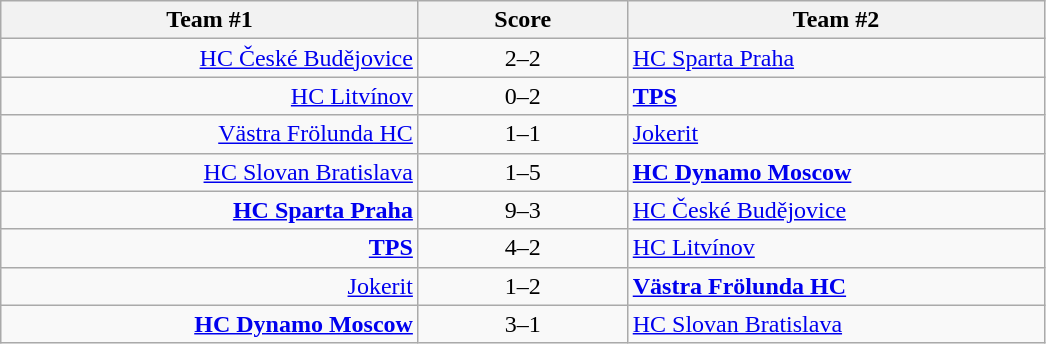<table class="wikitable" style="text-align: center;">
<tr>
<th width=22%>Team #1</th>
<th width=11%>Score</th>
<th width=22%>Team #2</th>
</tr>
<tr>
<td style="text-align: right;"><a href='#'>HC České Budějovice</a> </td>
<td>2–2</td>
<td style="text-align: left;"> <a href='#'>HC Sparta Praha</a></td>
</tr>
<tr>
<td style="text-align: right;"><a href='#'>HC Litvínov</a> </td>
<td>0–2</td>
<td style="text-align: left;"> <strong><a href='#'>TPS</a></strong></td>
</tr>
<tr>
<td style="text-align: right;"><a href='#'>Västra Frölunda HC</a> </td>
<td>1–1</td>
<td style="text-align: left;"> <a href='#'>Jokerit</a></td>
</tr>
<tr>
<td style="text-align: right;"><a href='#'>HC Slovan Bratislava</a> </td>
<td>1–5</td>
<td style="text-align: left;"> <strong><a href='#'>HC Dynamo Moscow</a></strong></td>
</tr>
<tr>
<td style="text-align: right;"><strong><a href='#'>HC Sparta Praha</a></strong> </td>
<td>9–3</td>
<td style="text-align: left;"> <a href='#'>HC České Budějovice</a></td>
</tr>
<tr>
<td style="text-align: right;"><strong><a href='#'>TPS</a></strong> </td>
<td>4–2</td>
<td style="text-align: left;"> <a href='#'>HC Litvínov</a></td>
</tr>
<tr>
<td style="text-align: right;"><a href='#'>Jokerit</a> </td>
<td>1–2</td>
<td style="text-align: left;"> <strong><a href='#'>Västra Frölunda HC</a></strong></td>
</tr>
<tr>
<td style="text-align: right;"><strong><a href='#'>HC Dynamo Moscow</a></strong> </td>
<td>3–1</td>
<td style="text-align: left;"> <a href='#'>HC Slovan Bratislava</a></td>
</tr>
</table>
